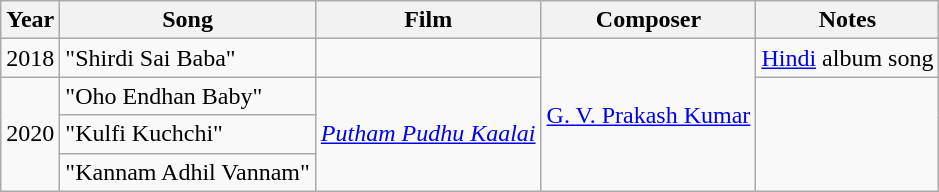<table class="wikitable sortable">
<tr>
<th scope="col">Year</th>
<th scope="col">Song</th>
<th scope="col">Film</th>
<th scope="col">Composer</th>
<th scope="col">Notes</th>
</tr>
<tr>
<td>2018</td>
<td>"Shirdi Sai Baba"</td>
<td></td>
<td rowspan="4"><a href='#'>G. V. Prakash Kumar</a></td>
<td><a href='#'>Hindi</a> album song</td>
</tr>
<tr>
<td rowspan="3">2020</td>
<td>"Oho Endhan Baby"</td>
<td rowspan="3"><em><a href='#'>Putham Pudhu Kaalai</a></em></td>
<td rowspan="3"></td>
</tr>
<tr>
<td>"Kulfi Kuchchi"</td>
</tr>
<tr>
<td>"Kannam Adhil Vannam"</td>
</tr>
</table>
